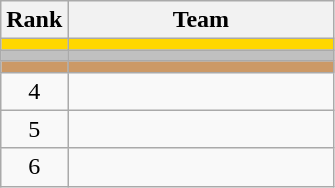<table class="wikitable">
<tr>
<th>Rank</th>
<th width=170>Team</th>
</tr>
<tr bgcolor=gold>
<td align=center></td>
<td></td>
</tr>
<tr bgcolor=silver>
<td align=center></td>
<td></td>
</tr>
<tr bgcolor=#cc9966>
<td align=center></td>
<td></td>
</tr>
<tr>
<td align=center>4</td>
<td></td>
</tr>
<tr>
<td align=center>5</td>
<td></td>
</tr>
<tr>
<td align=center>6</td>
<td></td>
</tr>
</table>
